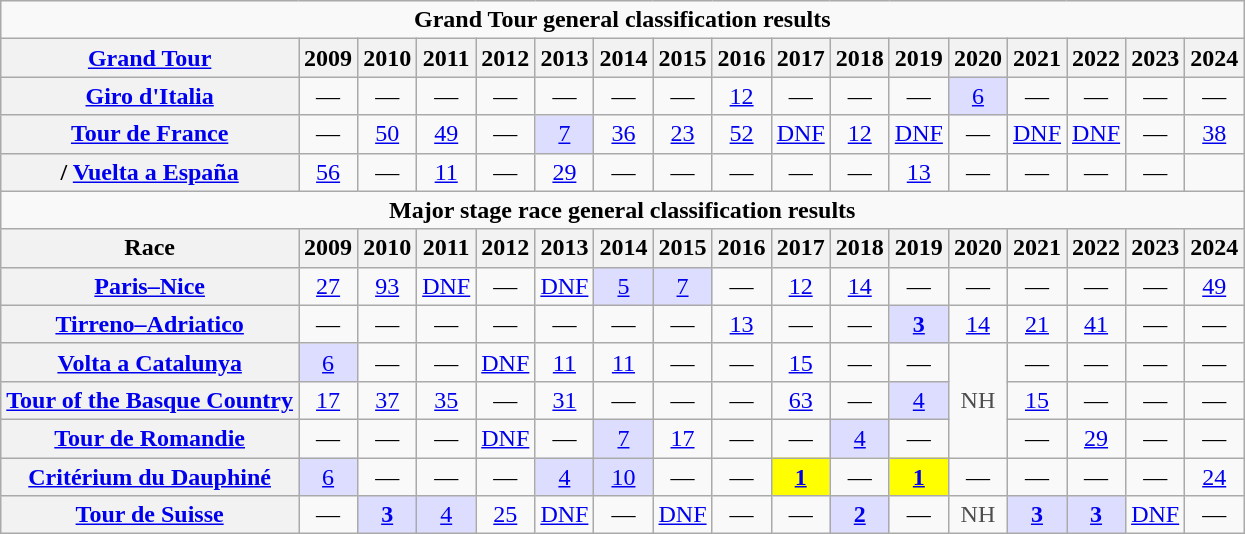<table class="wikitable plainrowheaders">
<tr>
<td colspan=17 align="center"><strong>Grand Tour general classification results</strong></td>
</tr>
<tr>
<th scope="col"><a href='#'>Grand Tour</a></th>
<th scope="col">2009</th>
<th scope="col">2010</th>
<th scope="col">2011</th>
<th scope="col">2012</th>
<th scope="col">2013</th>
<th scope="col">2014</th>
<th scope="col">2015</th>
<th scope="col">2016</th>
<th scope="col">2017</th>
<th scope="col">2018</th>
<th scope="col">2019</th>
<th scope="col">2020</th>
<th scope="col">2021</th>
<th scope="col">2022</th>
<th scope="col">2023</th>
<th scope="col">2024</th>
</tr>
<tr style="text-align:center;">
<th scope="row"> <a href='#'>Giro d'Italia</a></th>
<td>—</td>
<td>—</td>
<td>—</td>
<td>—</td>
<td>—</td>
<td>—</td>
<td>—</td>
<td><a href='#'>12</a></td>
<td>—</td>
<td>—</td>
<td>—</td>
<td style="background:#ddf;"><a href='#'>6</a></td>
<td>—</td>
<td>—</td>
<td>—</td>
<td>—</td>
</tr>
<tr style="text-align:center;">
<th scope="row"> <a href='#'>Tour de France</a></th>
<td>—</td>
<td><a href='#'>50</a></td>
<td><a href='#'>49</a></td>
<td>—</td>
<td style="background:#ddf;"><a href='#'>7</a></td>
<td><a href='#'>36</a></td>
<td><a href='#'>23</a></td>
<td><a href='#'>52</a></td>
<td><a href='#'>DNF</a></td>
<td><a href='#'>12</a></td>
<td><a href='#'>DNF</a></td>
<td>—</td>
<td><a href='#'>DNF</a></td>
<td><a href='#'>DNF</a></td>
<td>—</td>
<td><a href='#'>38</a></td>
</tr>
<tr style="text-align:center;">
<th scope="row">/ <a href='#'>Vuelta a España</a></th>
<td><a href='#'>56</a></td>
<td>—</td>
<td><a href='#'>11</a></td>
<td>—</td>
<td><a href='#'>29</a></td>
<td>—</td>
<td>—</td>
<td>—</td>
<td>—</td>
<td>—</td>
<td><a href='#'>13</a></td>
<td>—</td>
<td>—</td>
<td>—</td>
<td>—</td>
<td></td>
</tr>
<tr>
<td colspan=17 align="center"><strong>Major stage race general classification results</strong></td>
</tr>
<tr>
<th scope="col">Race</th>
<th scope="col">2009</th>
<th scope="col">2010</th>
<th scope="col">2011</th>
<th scope="col">2012</th>
<th scope="col">2013</th>
<th scope="col">2014</th>
<th scope="col">2015</th>
<th scope="col">2016</th>
<th scope="col">2017</th>
<th scope="col">2018</th>
<th scope="col">2019</th>
<th scope="col">2020</th>
<th scope="col">2021</th>
<th scope="col">2022</th>
<th scope="col">2023</th>
<th scope="col">2024</th>
</tr>
<tr style="text-align:center;">
<th scope="row"> <a href='#'>Paris–Nice</a></th>
<td><a href='#'>27</a></td>
<td><a href='#'>93</a></td>
<td><a href='#'>DNF</a></td>
<td>—</td>
<td><a href='#'>DNF</a></td>
<td style="background:#ddf;"><a href='#'>5</a></td>
<td style="background:#ddf;"><a href='#'>7</a></td>
<td>—</td>
<td><a href='#'>12</a></td>
<td><a href='#'>14</a></td>
<td>—</td>
<td>—</td>
<td>—</td>
<td>—</td>
<td>—</td>
<td><a href='#'>49</a></td>
</tr>
<tr style="text-align:center;">
<th scope="row"> <a href='#'>Tirreno–Adriatico</a></th>
<td>—</td>
<td>—</td>
<td>—</td>
<td>—</td>
<td>—</td>
<td>—</td>
<td>—</td>
<td><a href='#'>13</a></td>
<td>—</td>
<td>—</td>
<td style="background:#ddf;"><a href='#'><strong>3</strong></a></td>
<td><a href='#'>14</a></td>
<td><a href='#'>21</a></td>
<td><a href='#'>41</a></td>
<td>—</td>
<td>—</td>
</tr>
<tr style="text-align:center;">
<th scope="row"> <a href='#'>Volta a Catalunya</a></th>
<td style="background:#ddf;"><a href='#'>6</a></td>
<td>—</td>
<td>—</td>
<td><a href='#'>DNF</a></td>
<td><a href='#'>11</a></td>
<td><a href='#'>11</a></td>
<td>—</td>
<td>—</td>
<td><a href='#'>15</a></td>
<td>—</td>
<td>—</td>
<td style="color:#4d4d4d;" rowspan=3>NH</td>
<td>—</td>
<td>—</td>
<td>—</td>
<td>—</td>
</tr>
<tr style="text-align:center;">
<th scope="row"> <a href='#'>Tour of the Basque Country</a></th>
<td><a href='#'>17</a></td>
<td><a href='#'>37</a></td>
<td><a href='#'>35</a></td>
<td>—</td>
<td><a href='#'>31</a></td>
<td>—</td>
<td>—</td>
<td>—</td>
<td><a href='#'>63</a></td>
<td>—</td>
<td style="background:#ddf;"><a href='#'>4</a></td>
<td><a href='#'>15</a></td>
<td>—</td>
<td>—</td>
<td>—</td>
</tr>
<tr style="text-align:center;">
<th scope="row"> <a href='#'>Tour de Romandie</a></th>
<td>—</td>
<td>—</td>
<td>—</td>
<td><a href='#'>DNF</a></td>
<td>—</td>
<td style="background:#ddf;"><a href='#'>7</a></td>
<td><a href='#'>17</a></td>
<td>—</td>
<td>—</td>
<td style="background:#ddf;"><a href='#'>4</a></td>
<td>—</td>
<td>—</td>
<td><a href='#'>29</a></td>
<td>—</td>
<td>—</td>
</tr>
<tr style="text-align:center;">
<th scope="row"> <a href='#'>Critérium du Dauphiné</a></th>
<td style="background:#ddf;"><a href='#'>6</a></td>
<td>—</td>
<td>—</td>
<td>—</td>
<td style="background:#ddf;"><a href='#'>4</a></td>
<td style="background:#ddf;"><a href='#'>10</a></td>
<td>—</td>
<td>—</td>
<td style="background:yellow;"><a href='#'><strong>1</strong></a></td>
<td>—</td>
<td style="background:yellow;"><a href='#'><strong>1</strong></a></td>
<td>—</td>
<td>—</td>
<td>—</td>
<td>—</td>
<td><a href='#'>24</a></td>
</tr>
<tr style="text-align:center;">
<th scope="row"> <a href='#'>Tour de Suisse</a></th>
<td>—</td>
<td style="background:#ddf;"><a href='#'><strong>3</strong></a></td>
<td style="background:#ddf;"><a href='#'>4</a></td>
<td><a href='#'>25</a></td>
<td><a href='#'>DNF</a></td>
<td>—</td>
<td><a href='#'>DNF</a></td>
<td>—</td>
<td>—</td>
<td style="background:#ddf;"><a href='#'><strong>2</strong></a></td>
<td>—</td>
<td style="color:#4d4d4d;">NH</td>
<td style="background:#ddf;"><a href='#'><strong>3</strong></a></td>
<td style="background:#ddf;"><a href='#'><strong>3</strong></a></td>
<td><a href='#'>DNF</a></td>
<td>—</td>
</tr>
</table>
